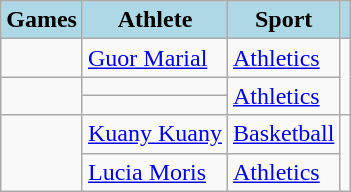<table class="wikitable" style="text-align:left">
<tr>
<th style="background-color:lightblue">Games</th>
<th style="background-color:lightblue">Athlete</th>
<th style="background-color:lightblue">Sport</th>
<th style="background-color:lightblue"></th>
</tr>
<tr>
<td></td>
<td><a href='#'>Guor Marial</a></td>
<td><a href='#'>Athletics</a></td>
<td rowspan="3"></td>
</tr>
<tr>
<td rowspan="2"></td>
<td></td>
<td rowspan="2"><a href='#'>Athletics</a></td>
</tr>
<tr>
<td></td>
</tr>
<tr>
<td rowspan="2"></td>
<td><a href='#'>Kuany Kuany</a></td>
<td><a href='#'>Basketball</a></td>
<td rowspan="2"></td>
</tr>
<tr>
<td><a href='#'>Lucia Moris</a></td>
<td><a href='#'>Athletics</a></td>
</tr>
</table>
